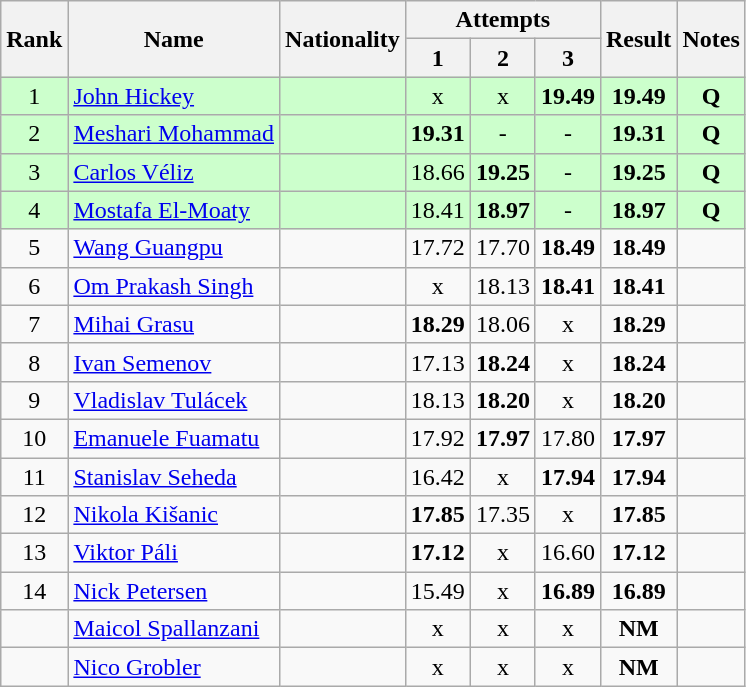<table class="wikitable sortable" style="text-align:center">
<tr>
<th rowspan=2>Rank</th>
<th rowspan=2>Name</th>
<th rowspan=2>Nationality</th>
<th colspan=3>Attempts</th>
<th rowspan=2>Result</th>
<th rowspan=2>Notes</th>
</tr>
<tr>
<th>1</th>
<th>2</th>
<th>3</th>
</tr>
<tr bgcolor=ccffcc>
<td>1</td>
<td align=left><a href='#'>John Hickey</a></td>
<td align=left></td>
<td>x</td>
<td>x</td>
<td><strong>19.49</strong></td>
<td><strong>19.49</strong></td>
<td><strong>Q</strong></td>
</tr>
<tr bgcolor=ccffcc>
<td>2</td>
<td align=left><a href='#'>Meshari Mohammad</a></td>
<td align=left></td>
<td><strong>19.31</strong></td>
<td>-</td>
<td>-</td>
<td><strong>19.31</strong></td>
<td><strong>Q</strong></td>
</tr>
<tr bgcolor=ccffcc>
<td>3</td>
<td align=left><a href='#'>Carlos Véliz</a></td>
<td align=left></td>
<td>18.66</td>
<td><strong>19.25</strong></td>
<td>-</td>
<td><strong>19.25</strong></td>
<td><strong>Q</strong></td>
</tr>
<tr bgcolor=ccffcc>
<td>4</td>
<td align=left><a href='#'>Mostafa El-Moaty</a></td>
<td align=left></td>
<td>18.41</td>
<td><strong>18.97</strong></td>
<td>-</td>
<td><strong>18.97</strong></td>
<td><strong>Q</strong></td>
</tr>
<tr>
<td>5</td>
<td align=left><a href='#'>Wang Guangpu</a></td>
<td align=left></td>
<td>17.72</td>
<td>17.70</td>
<td><strong>18.49</strong></td>
<td><strong>18.49</strong></td>
<td></td>
</tr>
<tr>
<td>6</td>
<td align=left><a href='#'>Om Prakash Singh</a></td>
<td align=left></td>
<td>x</td>
<td>18.13</td>
<td><strong>18.41</strong></td>
<td><strong>18.41</strong></td>
<td></td>
</tr>
<tr>
<td>7</td>
<td align=left><a href='#'>Mihai Grasu</a></td>
<td align=left></td>
<td><strong>18.29</strong></td>
<td>18.06</td>
<td>x</td>
<td><strong>18.29</strong></td>
<td></td>
</tr>
<tr>
<td>8</td>
<td align=left><a href='#'>Ivan Semenov</a></td>
<td align=left></td>
<td>17.13</td>
<td><strong>18.24</strong></td>
<td>x</td>
<td><strong>18.24</strong></td>
<td></td>
</tr>
<tr>
<td>9</td>
<td align=left><a href='#'>Vladislav Tulácek</a></td>
<td align=left></td>
<td>18.13</td>
<td><strong>18.20</strong></td>
<td>x</td>
<td><strong>18.20</strong></td>
<td></td>
</tr>
<tr>
<td>10</td>
<td align=left><a href='#'>Emanuele Fuamatu</a></td>
<td align=left></td>
<td>17.92</td>
<td><strong>17.97</strong></td>
<td>17.80</td>
<td><strong>17.97</strong></td>
<td></td>
</tr>
<tr>
<td>11</td>
<td align=left><a href='#'>Stanislav Seheda</a></td>
<td align=left></td>
<td>16.42</td>
<td>x</td>
<td><strong>17.94</strong></td>
<td><strong>17.94</strong></td>
<td></td>
</tr>
<tr>
<td>12</td>
<td align=left><a href='#'>Nikola Kišanic</a></td>
<td align=left></td>
<td><strong>17.85</strong></td>
<td>17.35</td>
<td>x</td>
<td><strong>17.85</strong></td>
<td></td>
</tr>
<tr>
<td>13</td>
<td align=left><a href='#'>Viktor Páli</a></td>
<td align=left></td>
<td><strong>17.12</strong></td>
<td>x</td>
<td>16.60</td>
<td><strong>17.12</strong></td>
<td></td>
</tr>
<tr>
<td>14</td>
<td align=left><a href='#'>Nick Petersen</a></td>
<td align=left></td>
<td>15.49</td>
<td>x</td>
<td><strong>16.89</strong></td>
<td><strong>16.89</strong></td>
<td></td>
</tr>
<tr>
<td></td>
<td align=left><a href='#'>Maicol Spallanzani</a></td>
<td align=left></td>
<td>x</td>
<td>x</td>
<td>x</td>
<td><strong>NM</strong></td>
<td></td>
</tr>
<tr>
<td></td>
<td align=left><a href='#'>Nico Grobler</a></td>
<td align=left></td>
<td>x</td>
<td>x</td>
<td>x</td>
<td><strong>NM</strong></td>
<td></td>
</tr>
</table>
